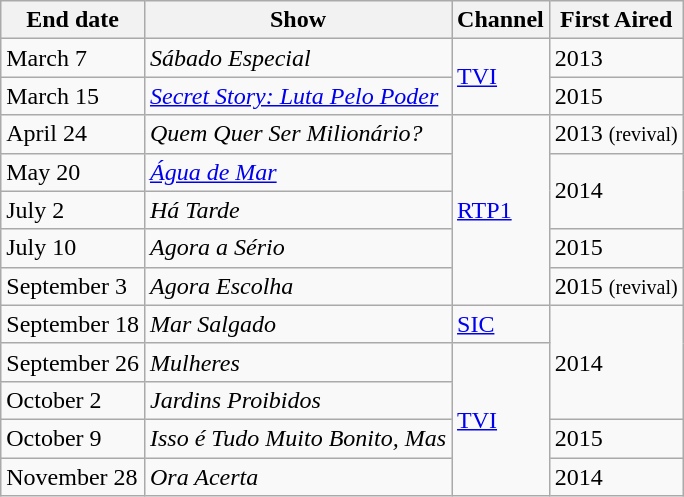<table class="wikitable">
<tr>
<th>End date</th>
<th>Show</th>
<th>Channel</th>
<th>First Aired</th>
</tr>
<tr>
<td>March 7</td>
<td><em>Sábado Especial</em></td>
<td rowspan=2><a href='#'>TVI</a></td>
<td>2013</td>
</tr>
<tr>
<td>March 15</td>
<td><em><a href='#'>Secret Story: Luta Pelo Poder</a></em></td>
<td>2015</td>
</tr>
<tr>
<td>April 24</td>
<td><em>Quem Quer Ser Milionário?</em></td>
<td rowspan=5><a href='#'>RTP1</a></td>
<td>2013 <small>(revival)</small></td>
</tr>
<tr>
<td>May 20</td>
<td><em><a href='#'>Água de Mar</a></em></td>
<td rowspan=2>2014</td>
</tr>
<tr>
<td>July 2</td>
<td><em>Há Tarde</em></td>
</tr>
<tr>
<td>July 10</td>
<td><em>Agora a Sério</em></td>
<td>2015</td>
</tr>
<tr>
<td>September 3</td>
<td><em>Agora Escolha</em></td>
<td>2015 <small>(revival)</small></td>
</tr>
<tr>
<td>September 18</td>
<td><em>Mar Salgado</em></td>
<td><a href='#'>SIC</a></td>
<td rowspan=3>2014</td>
</tr>
<tr>
<td>September 26</td>
<td><em>Mulheres</em></td>
<td rowspan=4><a href='#'>TVI</a></td>
</tr>
<tr>
<td>October 2</td>
<td><em>Jardins Proibidos</em></td>
</tr>
<tr>
<td>October 9</td>
<td><em>Isso é Tudo Muito Bonito, Mas</em></td>
<td>2015</td>
</tr>
<tr>
<td>November 28</td>
<td><em>Ora Acerta</em></td>
<td>2014</td>
</tr>
</table>
